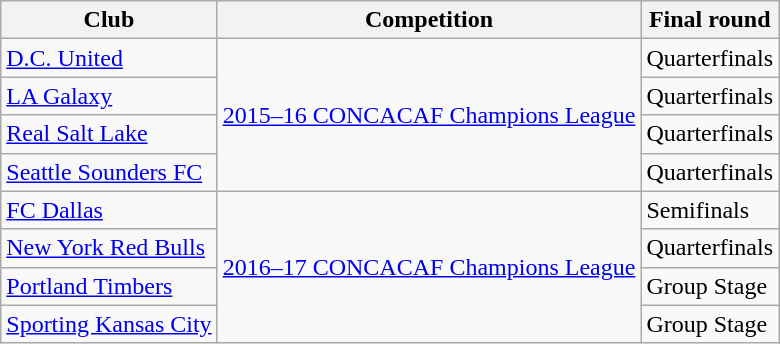<table class="wikitable">
<tr>
<th>Club</th>
<th>Competition</th>
<th>Final round</th>
</tr>
<tr>
<td><a href='#'>D.C. United</a></td>
<td rowspan=4><a href='#'>2015–16 CONCACAF Champions League</a></td>
<td>Quarterfinals</td>
</tr>
<tr>
<td><a href='#'>LA Galaxy</a></td>
<td>Quarterfinals</td>
</tr>
<tr>
<td><a href='#'>Real Salt Lake</a></td>
<td>Quarterfinals</td>
</tr>
<tr>
<td><a href='#'>Seattle Sounders FC</a></td>
<td>Quarterfinals</td>
</tr>
<tr>
<td><a href='#'>FC Dallas</a></td>
<td rowspan=4><a href='#'>2016–17 CONCACAF Champions League</a></td>
<td>Semifinals</td>
</tr>
<tr>
<td><a href='#'>New York Red Bulls</a></td>
<td>Quarterfinals</td>
</tr>
<tr>
<td><a href='#'>Portland Timbers</a></td>
<td>Group Stage</td>
</tr>
<tr>
<td><a href='#'>Sporting Kansas City</a></td>
<td>Group Stage</td>
</tr>
</table>
